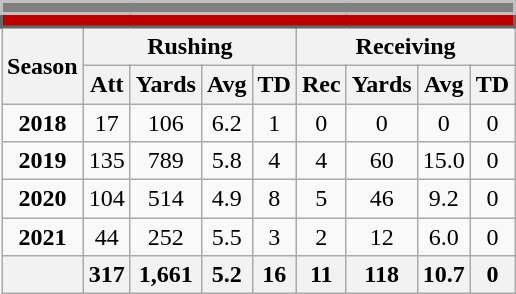<table class=wikitable style="text-align:center;">
<tr>
<td ! colspan="10" style="background:gray; border:2px solid silver; color:white;"></td>
</tr>
<tr>
<td ! colspan="10" style="background:#b00; border:2px solid #666; color:#fff;"></td>
</tr>
<tr>
<th rowspan=2>Season</th>
<th colspan=4>Rushing</th>
<th colspan=4>Receiving</th>
</tr>
<tr>
<th>Att</th>
<th>Yards</th>
<th>Avg</th>
<th>TD</th>
<th>Rec</th>
<th>Yards</th>
<th>Avg</th>
<th>TD</th>
</tr>
<tr>
<td><strong>2018</strong> </td>
<td>17</td>
<td>106</td>
<td>6.2</td>
<td>1</td>
<td>0</td>
<td>0</td>
<td>0</td>
<td>0</td>
</tr>
<tr>
<td><strong>2019</strong></td>
<td>135</td>
<td>789</td>
<td>5.8</td>
<td>4</td>
<td>4</td>
<td>60</td>
<td>15.0</td>
<td>0</td>
</tr>
<tr>
<td><strong>2020</strong></td>
<td>104</td>
<td>514</td>
<td>4.9</td>
<td>8</td>
<td>5</td>
<td>46</td>
<td>9.2</td>
<td>0</td>
</tr>
<tr>
<td><strong>2021</strong></td>
<td>44</td>
<td>252</td>
<td>5.5</td>
<td>3</td>
<td>2</td>
<td>12</td>
<td>6.0</td>
<td>0</td>
</tr>
<tr>
<th></th>
<th>317</th>
<th>1,661</th>
<th>5.2</th>
<th>16</th>
<th>11</th>
<th>118</th>
<th>10.7</th>
<th>0</th>
</tr>
</table>
